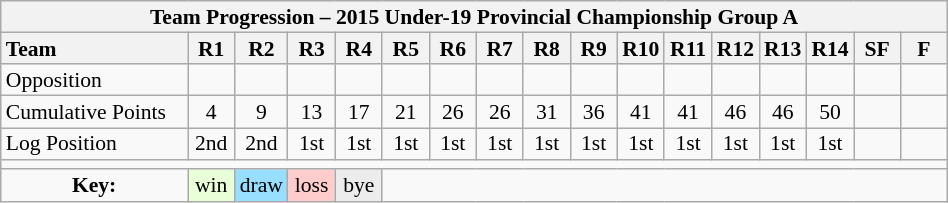<table class="wikitable collapsible" style="text-align:center; line-height:100%; width:50%; font-size:90%">
<tr>
<th colspan=100%>Team Progression – 2015 Under-19 Provincial Championship Group A</th>
</tr>
<tr>
<th style="text-align:left; width:20%;">Team</th>
<th style="width:5%;">R1</th>
<th style="width:5%;">R2</th>
<th style="width:5%;">R3</th>
<th style="width:5%;">R4</th>
<th style="width:5%;">R5</th>
<th style="width:5%;">R6</th>
<th style="width:5%;">R7</th>
<th style="width:5%;">R8</th>
<th style="width:5%;">R9</th>
<th style="width:5%;">R10</th>
<th style="width:5%;">R11</th>
<th style="width:5%;">R12</th>
<th style="width:5%;">R13</th>
<th style="width:5%;">R14</th>
<th style="width:5%;">SF</th>
<th style="width:5%;">F</th>
</tr>
<tr>
<td align=left>Opposition</td>
<td></td>
<td></td>
<td></td>
<td></td>
<td></td>
<td></td>
<td> </td>
<td></td>
<td></td>
<td></td>
<td> </td>
<td></td>
<td></td>
<td></td>
<td></td>
<td></td>
</tr>
<tr>
<td align=left>Cumulative Points</td>
<td>4</td>
<td>9</td>
<td>13</td>
<td>17</td>
<td>21</td>
<td>26</td>
<td>26</td>
<td>31</td>
<td>36</td>
<td>41</td>
<td>41</td>
<td>46</td>
<td>46</td>
<td>50</td>
<td></td>
<td></td>
</tr>
<tr>
<td align=left>Log Position</td>
<td>2nd</td>
<td>2nd</td>
<td>1st</td>
<td>1st</td>
<td>1st</td>
<td>1st</td>
<td>1st</td>
<td>1st</td>
<td>1st</td>
<td>1st</td>
<td>1st</td>
<td>1st</td>
<td>1st</td>
<td>1st</td>
<td></td>
<td></td>
</tr>
<tr>
<td colspan="100%" style="text-align:center;"></td>
</tr>
<tr>
<td><strong>Key:</strong></td>
<td style="background:#E8FFD8;">win</td>
<td style="background:#97DEFF;">draw</td>
<td style="background:#FFCCCC;">loss</td>
<td style="background:#ECECEC;">bye</td>
<td colspan="100%"></td>
</tr>
</table>
